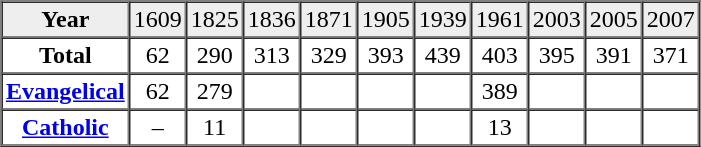<table border="1" cellpadding="2" cellspacing="0" width="400">
<tr bgcolor="#eeeeee" align="center">
<td><strong>Year</strong></td>
<td>1609</td>
<td>1825</td>
<td>1836</td>
<td>1871</td>
<td>1905</td>
<td>1939</td>
<td>1961</td>
<td>2003</td>
<td>2005</td>
<td>2007</td>
</tr>
<tr align="center">
<td><strong>Total</strong></td>
<td>62</td>
<td>290</td>
<td>313</td>
<td>329</td>
<td>393</td>
<td>439</td>
<td>403</td>
<td>395</td>
<td>391</td>
<td>371</td>
</tr>
<tr align="center">
<td><strong><a href='#'>Evangelical</a></strong></td>
<td>62</td>
<td>279</td>
<td> </td>
<td> </td>
<td> </td>
<td> </td>
<td>389</td>
<td> </td>
<td> </td>
<td> </td>
</tr>
<tr align="center">
<td><strong><a href='#'>Catholic</a></strong></td>
<td>–</td>
<td>11</td>
<td> </td>
<td> </td>
<td> </td>
<td> </td>
<td>13</td>
<td> </td>
<td> </td>
<td> </td>
</tr>
</table>
